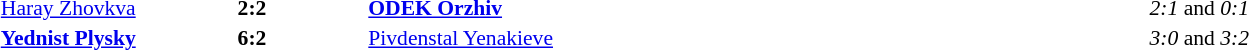<table width=100% cellspacing=1>
<tr>
<th width=20%></th>
<th width=12%></th>
<th width=20%></th>
<th></th>
</tr>
<tr style=font-size:90%>
<td align=right><a href='#'>Haray Zhovkva</a></td>
<td align=center><strong>2:2</strong></td>
<td><strong><a href='#'>ODEK Orzhiv</a></strong></td>
<td align=center><em>2:1</em> and <em>0:1</em></td>
</tr>
<tr style=font-size:90%>
<td align=right><strong><a href='#'>Yednist Plysky</a></strong></td>
<td align=center><strong>6:2</strong></td>
<td><a href='#'>Pivdenstal Yenakieve</a></td>
<td align=center><em>3:0</em> and <em>3:2</em></td>
</tr>
</table>
